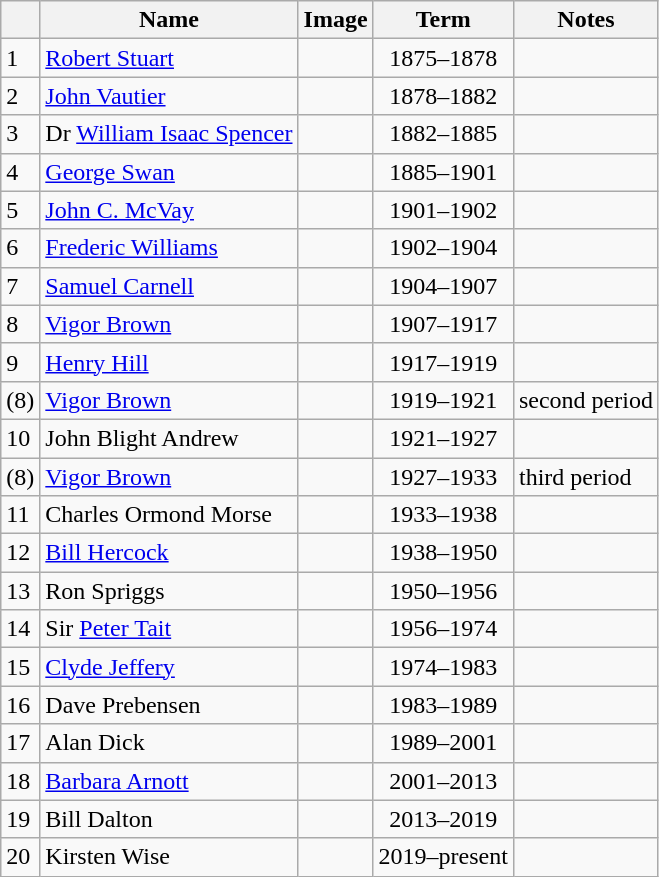<table class="wikitable">
<tr>
<th></th>
<th>Name</th>
<th>Image</th>
<th>Term</th>
<th>Notes</th>
</tr>
<tr>
<td>1</td>
<td><a href='#'>Robert Stuart</a></td>
<td></td>
<td align=center>1875–1878</td>
<td></td>
</tr>
<tr>
<td>2</td>
<td><a href='#'>John Vautier</a></td>
<td></td>
<td align=center>1878–1882</td>
<td></td>
</tr>
<tr>
<td>3</td>
<td>Dr <a href='#'>William Isaac Spencer</a></td>
<td></td>
<td align=center>1882–1885</td>
<td></td>
</tr>
<tr>
<td>4</td>
<td><a href='#'>George Swan</a></td>
<td></td>
<td align=center>1885–1901</td>
<td></td>
</tr>
<tr>
<td>5</td>
<td><a href='#'>John C. McVay</a></td>
<td></td>
<td align=center>1901–1902</td>
<td></td>
</tr>
<tr>
<td>6</td>
<td><a href='#'>Frederic Williams</a></td>
<td></td>
<td align=center>1902–1904</td>
<td></td>
</tr>
<tr>
<td>7</td>
<td><a href='#'>Samuel Carnell</a></td>
<td></td>
<td align=center>1904–1907</td>
<td></td>
</tr>
<tr>
<td>8</td>
<td><a href='#'>Vigor Brown</a></td>
<td></td>
<td align=center>1907–1917</td>
<td></td>
</tr>
<tr>
<td>9</td>
<td><a href='#'>Henry Hill</a></td>
<td></td>
<td align=center>1917–1919</td>
<td></td>
</tr>
<tr>
<td>(8)</td>
<td><a href='#'>Vigor Brown</a></td>
<td></td>
<td align=center>1919–1921</td>
<td>second period</td>
</tr>
<tr>
<td>10</td>
<td>John Blight Andrew</td>
<td></td>
<td align=center>1921–1927</td>
<td></td>
</tr>
<tr>
<td>(8)</td>
<td><a href='#'>Vigor Brown</a></td>
<td></td>
<td align=center>1927–1933</td>
<td>third period</td>
</tr>
<tr>
<td>11</td>
<td>Charles Ormond Morse</td>
<td></td>
<td align=center>1933–1938</td>
<td></td>
</tr>
<tr>
<td>12</td>
<td><a href='#'>Bill Hercock</a></td>
<td></td>
<td align=center>1938–1950</td>
<td></td>
</tr>
<tr>
<td>13</td>
<td>Ron Spriggs</td>
<td></td>
<td align=center>1950–1956</td>
<td></td>
</tr>
<tr>
<td>14</td>
<td>Sir <a href='#'>Peter Tait</a></td>
<td></td>
<td align=center>1956–1974</td>
<td></td>
</tr>
<tr>
<td>15</td>
<td><a href='#'>Clyde Jeffery</a></td>
<td></td>
<td align=center>1974–1983</td>
<td></td>
</tr>
<tr>
<td>16</td>
<td>Dave Prebensen</td>
<td></td>
<td align=center>1983–1989</td>
<td></td>
</tr>
<tr>
<td>17</td>
<td>Alan Dick</td>
<td></td>
<td align=center>1989–2001</td>
<td></td>
</tr>
<tr>
<td>18</td>
<td><a href='#'>Barbara Arnott</a></td>
<td></td>
<td align=center>2001–2013</td>
<td></td>
</tr>
<tr>
<td>19</td>
<td>Bill Dalton</td>
<td></td>
<td align=center>2013–2019</td>
<td></td>
</tr>
<tr>
<td>20</td>
<td>Kirsten Wise</td>
<td></td>
<td align=center>2019–present</td>
<td></td>
</tr>
</table>
